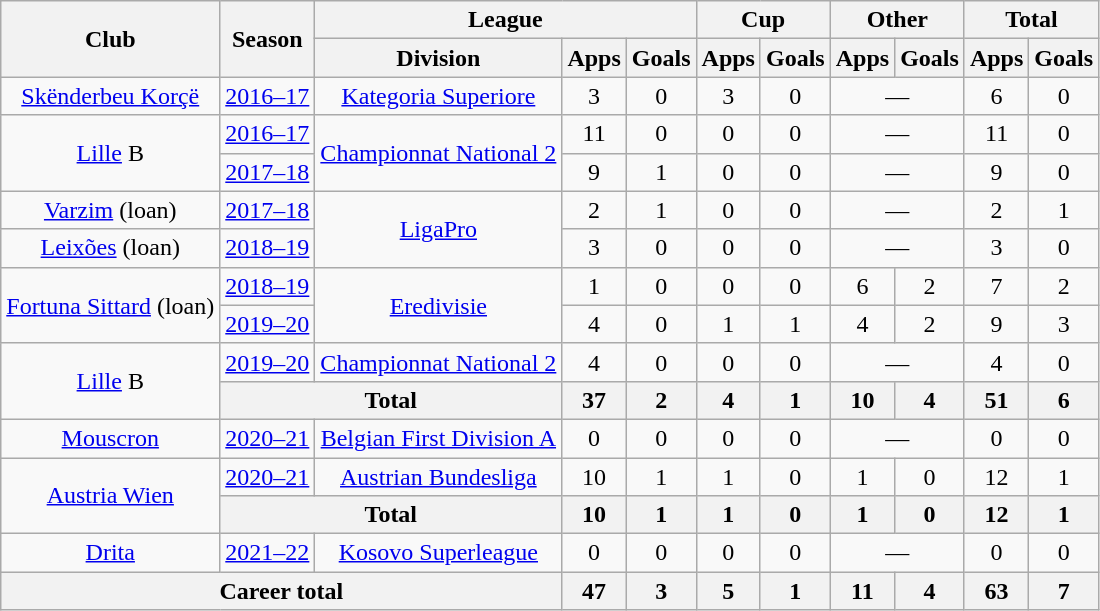<table class="wikitable" style="text-align:center">
<tr>
<th rowspan="2">Club</th>
<th rowspan="2">Season</th>
<th colspan="3">League</th>
<th colspan="2">Cup</th>
<th colspan="2">Other</th>
<th colspan="2">Total</th>
</tr>
<tr>
<th>Division</th>
<th>Apps</th>
<th>Goals</th>
<th>Apps</th>
<th>Goals</th>
<th>Apps</th>
<th>Goals</th>
<th>Apps</th>
<th>Goals</th>
</tr>
<tr>
<td><a href='#'>Skënderbeu Korçë</a></td>
<td><a href='#'>2016–17</a></td>
<td><a href='#'>Kategoria Superiore</a></td>
<td>3</td>
<td>0</td>
<td>3</td>
<td>0</td>
<td colspan="2">—</td>
<td>6</td>
<td>0</td>
</tr>
<tr>
<td rowspan="2"><a href='#'>Lille</a> B</td>
<td><a href='#'>2016–17</a></td>
<td rowspan="2"><a href='#'>Championnat National 2</a></td>
<td>11</td>
<td>0</td>
<td>0</td>
<td>0</td>
<td colspan="2">—</td>
<td>11</td>
<td>0</td>
</tr>
<tr>
<td><a href='#'>2017–18</a></td>
<td>9</td>
<td>1</td>
<td>0</td>
<td>0</td>
<td colspan="2">—</td>
<td>9</td>
<td>0</td>
</tr>
<tr>
<td><a href='#'>Varzim</a> (loan)</td>
<td><a href='#'>2017–18</a></td>
<td rowspan="2"><a href='#'>LigaPro</a></td>
<td>2</td>
<td>1</td>
<td>0</td>
<td>0</td>
<td colspan="2">—</td>
<td>2</td>
<td>1</td>
</tr>
<tr>
<td><a href='#'>Leixões</a> (loan)</td>
<td><a href='#'>2018–19</a></td>
<td>3</td>
<td>0</td>
<td>0</td>
<td>0</td>
<td colspan="2">—</td>
<td>3</td>
<td>0</td>
</tr>
<tr>
<td rowspan="2"><a href='#'>Fortuna Sittard</a> (loan)</td>
<td><a href='#'>2018–19</a></td>
<td rowspan="2"><a href='#'>Eredivisie</a></td>
<td>1</td>
<td>0</td>
<td>0</td>
<td>0</td>
<td>6</td>
<td>2</td>
<td>7</td>
<td>2</td>
</tr>
<tr>
<td><a href='#'>2019–20</a></td>
<td>4</td>
<td>0</td>
<td>1</td>
<td>1</td>
<td>4</td>
<td>2</td>
<td>9</td>
<td>3</td>
</tr>
<tr>
<td rowspan="2"><a href='#'>Lille</a> B</td>
<td><a href='#'>2019–20</a></td>
<td><a href='#'>Championnat National 2</a></td>
<td>4</td>
<td>0</td>
<td>0</td>
<td>0</td>
<td colspan="2">—</td>
<td>4</td>
<td>0</td>
</tr>
<tr>
<th colspan="2">Total</th>
<th>37</th>
<th>2</th>
<th>4</th>
<th>1</th>
<th>10</th>
<th>4</th>
<th>51</th>
<th>6</th>
</tr>
<tr>
<td><a href='#'>Mouscron</a></td>
<td><a href='#'>2020–21</a></td>
<td><a href='#'>Belgian First Division A</a></td>
<td>0</td>
<td>0</td>
<td>0</td>
<td>0</td>
<td colspan="2">—</td>
<td>0</td>
<td>0</td>
</tr>
<tr>
<td rowspan="2"><a href='#'>Austria Wien</a></td>
<td><a href='#'>2020–21</a></td>
<td><a href='#'>Austrian Bundesliga</a></td>
<td>10</td>
<td>1</td>
<td>1</td>
<td>0</td>
<td>1</td>
<td>0</td>
<td>12</td>
<td>1</td>
</tr>
<tr>
<th colspan="2">Total</th>
<th>10</th>
<th>1</th>
<th>1</th>
<th>0</th>
<th>1</th>
<th>0</th>
<th>12</th>
<th>1</th>
</tr>
<tr>
<td><a href='#'>Drita</a></td>
<td><a href='#'>2021–22</a></td>
<td><a href='#'>Kosovo Superleague</a></td>
<td>0</td>
<td>0</td>
<td>0</td>
<td>0</td>
<td colspan="2">—</td>
<td>0</td>
<td>0</td>
</tr>
<tr>
<th colspan="3">Career total</th>
<th>47</th>
<th>3</th>
<th>5</th>
<th>1</th>
<th>11</th>
<th>4</th>
<th>63</th>
<th>7</th>
</tr>
</table>
